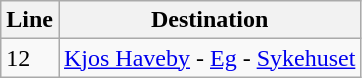<table class="wikitable sortable">
<tr>
<th>Line</th>
<th>Destination</th>
</tr>
<tr>
<td>12</td>
<td><a href='#'>Kjos Haveby</a> - <a href='#'>Eg</a> - <a href='#'>Sykehuset</a></td>
</tr>
</table>
